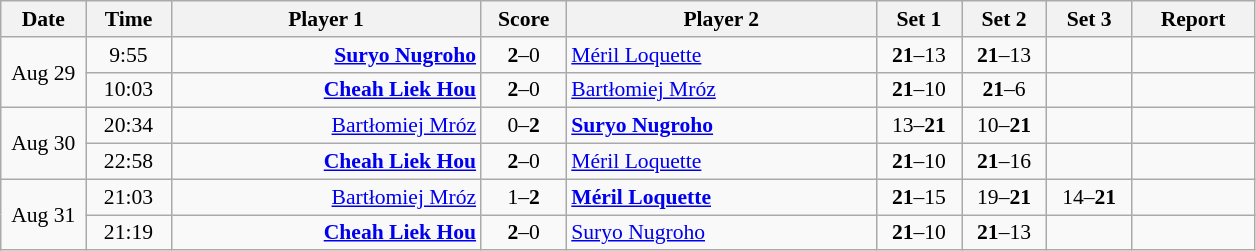<table class="nowrap wikitable" style="font-size:90%; text-align:center">
<tr>
<th width="50">Date</th>
<th width="50">Time</th>
<th width="200">Player 1</th>
<th width="50">Score</th>
<th width="200">Player 2</th>
<th width="50">Set 1</th>
<th width="50">Set 2</th>
<th width="50">Set 3</th>
<th width="75">Report</th>
</tr>
<tr>
<td rowspan="2">Aug 29</td>
<td>9:55</td>
<td align="right"><strong><a href='#'>Suryo Nugroho</a> </strong></td>
<td><strong>2</strong>–0</td>
<td align="left"> <a href='#'>Méril Loquette</a></td>
<td><strong>21</strong>–13</td>
<td><strong>21</strong>–13</td>
<td></td>
<td></td>
</tr>
<tr>
<td>10:03</td>
<td align="right"><strong><a href='#'>Cheah Liek Hou</a> </strong></td>
<td><strong>2</strong>–0</td>
<td align="left"> <a href='#'>Bartłomiej Mróz</a></td>
<td><strong>21</strong>–10</td>
<td><strong>21</strong>–6</td>
<td></td>
<td></td>
</tr>
<tr>
<td rowspan="2">Aug 30</td>
<td>20:34</td>
<td align="right"><a href='#'>Bartłomiej Mróz</a> </td>
<td>0–<strong>2</strong></td>
<td align="left"> <strong><a href='#'>Suryo Nugroho</a></strong></td>
<td>13–<strong>21</strong></td>
<td>10–<strong>21</strong></td>
<td></td>
<td></td>
</tr>
<tr>
<td>22:58</td>
<td align="right"><strong><a href='#'>Cheah Liek Hou</a> </strong></td>
<td><strong>2</strong>–0</td>
<td align="left"> <a href='#'>Méril Loquette</a></td>
<td><strong>21</strong>–10</td>
<td><strong>21</strong>–16</td>
<td></td>
<td></td>
</tr>
<tr>
<td rowspan="2">Aug 31</td>
<td>21:03</td>
<td align="right"><a href='#'>Bartłomiej Mróz</a> </td>
<td>1–<strong>2</strong></td>
<td align="left"> <strong><a href='#'>Méril Loquette</a></strong></td>
<td><strong>21</strong>–15</td>
<td>19–<strong>21</strong></td>
<td>14–<strong>21</strong></td>
<td></td>
</tr>
<tr>
<td>21:19</td>
<td align="right"><strong><a href='#'>Cheah Liek Hou</a></strong> </td>
<td><strong>2</strong>–0</td>
<td align="left"> <a href='#'>Suryo Nugroho</a></td>
<td><strong>21</strong>–10</td>
<td><strong>21</strong>–13</td>
<td></td>
<td></td>
</tr>
</table>
